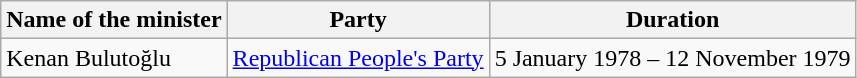<table class="sortable wikitable">
<tr>
<th>Name of the minister</th>
<th>Party</th>
<th>Duration</th>
</tr>
<tr>
<td>Kenan Bulutoğlu</td>
<td><a href='#'>Republican People's Party</a></td>
<td>5 January 1978 – 12 November 1979</td>
</tr>
</table>
